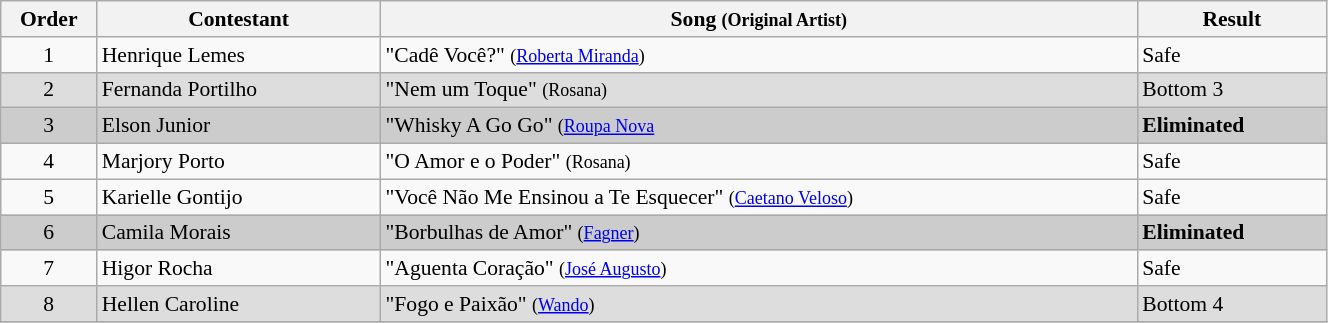<table class="wikitable" style="font-size:90%; width:70%; text-align: left;">
<tr>
<th width="05%">Order</th>
<th width="15%">Contestant</th>
<th width="40%">Song <small>(Original Artist)</small></th>
<th width="10%">Result</th>
</tr>
<tr>
<td style="text-align:center;">1</td>
<td>Henrique Lemes</td>
<td>"Cadê Você?" <small>(<a href='#'>Roberta Miranda</a>)</small></td>
<td>Safe</td>
</tr>
<tr style="background:#DDDDDD;">
<td style="text-align:center;">2</td>
<td>Fernanda Portilho</td>
<td>"Nem um Toque" <small>(Rosana)</small></td>
<td>Bottom 3</td>
</tr>
<tr style="background:#CCCCCC;">
<td style="text-align:center;">3</td>
<td>Elson Junior</td>
<td>"Whisky A Go Go" <small>(<a href='#'>Roupa Nova</a></small></td>
<td><strong>Eliminated</strong></td>
</tr>
<tr>
<td style="text-align:center;">4</td>
<td>Marjory Porto</td>
<td>"O Amor e o Poder" <small>(Rosana)</small></td>
<td>Safe</td>
</tr>
<tr>
<td style="text-align:center;">5</td>
<td>Karielle Gontijo</td>
<td>"Você Não Me Ensinou a Te Esquecer" <small>(<a href='#'>Caetano Veloso</a>)</small></td>
<td>Safe</td>
</tr>
<tr style="background:#CCCCCC;">
<td style="text-align:center;">6</td>
<td>Camila Morais</td>
<td>"Borbulhas de Amor" <small>(<a href='#'>Fagner</a>)</small></td>
<td><strong>Eliminated</strong></td>
</tr>
<tr>
<td style="text-align:center;">7</td>
<td>Higor Rocha</td>
<td>"Aguenta Coração" <small>(<a href='#'>José Augusto</a>)</small></td>
<td>Safe</td>
</tr>
<tr style="background:#DDDDDD;">
<td style="text-align:center;">8</td>
<td>Hellen Caroline</td>
<td>"Fogo e Paixão" <small>(<a href='#'>Wando</a>)</small></td>
<td>Bottom 4</td>
</tr>
<tr>
</tr>
</table>
